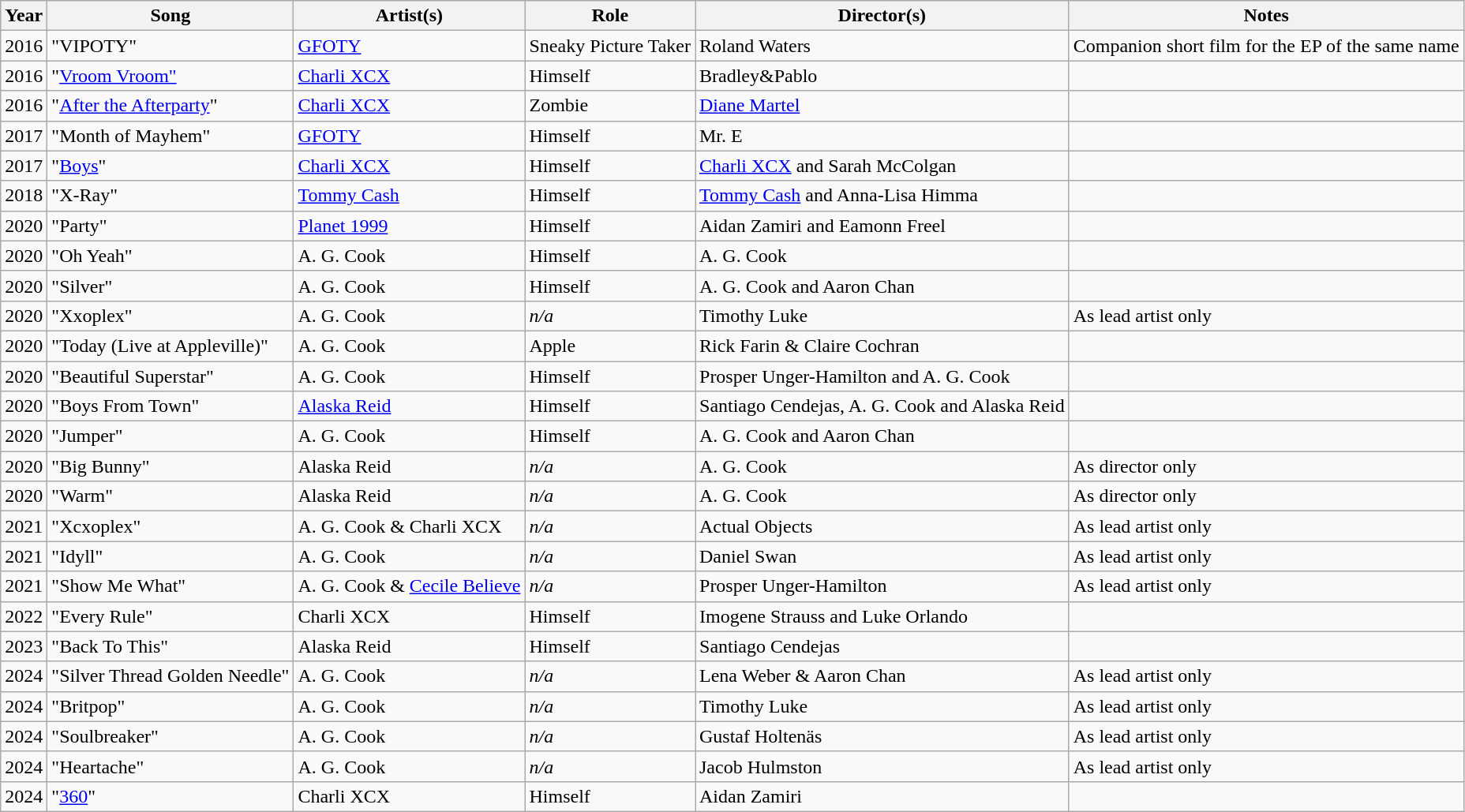<table class="wikitable sortable">
<tr>
<th>Year</th>
<th>Song</th>
<th>Artist(s)</th>
<th>Role</th>
<th>Director(s)</th>
<th>Notes</th>
</tr>
<tr>
<td>2016</td>
<td>"VIPOTY"</td>
<td><a href='#'>GFOTY</a></td>
<td>Sneaky Picture Taker</td>
<td>Roland Waters</td>
<td>Companion short film for the EP of the same name</td>
</tr>
<tr>
<td>2016</td>
<td>"<a href='#'>Vroom Vroom"</a></td>
<td><a href='#'>Charli XCX</a></td>
<td>Himself</td>
<td>Bradley&Pablo</td>
<td></td>
</tr>
<tr>
<td>2016</td>
<td>"<a href='#'>After the Afterparty</a>"</td>
<td><a href='#'>Charli XCX</a></td>
<td>Zombie</td>
<td><a href='#'>Diane Martel</a></td>
<td></td>
</tr>
<tr>
<td>2017</td>
<td>"Month of Mayhem"</td>
<td><a href='#'>GFOTY</a></td>
<td>Himself</td>
<td>Mr. E</td>
<td></td>
</tr>
<tr>
<td>2017</td>
<td>"<a href='#'>Boys</a>"</td>
<td><a href='#'>Charli XCX</a></td>
<td>Himself</td>
<td><a href='#'>Charli XCX</a> and Sarah McColgan</td>
<td></td>
</tr>
<tr>
<td>2018</td>
<td>"X-Ray"</td>
<td><a href='#'>Tommy Cash</a></td>
<td>Himself</td>
<td><a href='#'>Tommy Cash</a> and Anna-Lisa Himma</td>
<td></td>
</tr>
<tr>
<td>2020</td>
<td>"Party"</td>
<td><a href='#'>Planet 1999</a></td>
<td>Himself</td>
<td>Aidan Zamiri and Eamonn Freel</td>
<td></td>
</tr>
<tr>
<td>2020</td>
<td>"Oh Yeah"</td>
<td>A. G. Cook</td>
<td>Himself</td>
<td>A. G. Cook</td>
<td></td>
</tr>
<tr>
<td>2020</td>
<td>"Silver"</td>
<td>A. G. Cook</td>
<td>Himself</td>
<td>A. G. Cook and Aaron Chan</td>
<td></td>
</tr>
<tr>
<td>2020</td>
<td>"Xxoplex"</td>
<td>A. G. Cook</td>
<td><em>n/a</em></td>
<td>Timothy Luke</td>
<td>As lead artist only</td>
</tr>
<tr>
<td>2020</td>
<td>"Today (Live at Appleville)"</td>
<td>A. G. Cook</td>
<td>Apple</td>
<td>Rick Farin & Claire Cochran</td>
<td></td>
</tr>
<tr>
<td>2020</td>
<td>"Beautiful Superstar"</td>
<td>A. G. Cook</td>
<td>Himself</td>
<td>Prosper Unger-Hamilton and A. G. Cook</td>
<td></td>
</tr>
<tr>
<td>2020</td>
<td>"Boys From Town"</td>
<td><a href='#'>Alaska Reid</a></td>
<td>Himself</td>
<td>Santiago Cendejas, A. G. Cook and Alaska Reid</td>
<td></td>
</tr>
<tr>
<td>2020</td>
<td>"Jumper"</td>
<td>A. G. Cook</td>
<td>Himself</td>
<td>A. G. Cook and Aaron Chan</td>
<td></td>
</tr>
<tr>
<td>2020</td>
<td>"Big Bunny"</td>
<td>Alaska Reid</td>
<td><em>n/a</em></td>
<td>A. G. Cook</td>
<td>As director only</td>
</tr>
<tr>
<td>2020</td>
<td>"Warm"</td>
<td>Alaska Reid</td>
<td><em>n/a</em></td>
<td>A. G. Cook</td>
<td>As director only</td>
</tr>
<tr>
<td>2021</td>
<td>"Xcxoplex"</td>
<td>A. G. Cook & Charli XCX</td>
<td><em>n/a</em></td>
<td>Actual Objects</td>
<td>As lead artist only</td>
</tr>
<tr>
<td>2021</td>
<td>"Idyll"</td>
<td>A. G. Cook</td>
<td><em>n/a</em></td>
<td>Daniel Swan</td>
<td>As lead artist only</td>
</tr>
<tr>
<td>2021</td>
<td>"Show Me What"</td>
<td>A. G. Cook & <a href='#'>Cecile Believe</a></td>
<td><em>n/a</em></td>
<td>Prosper Unger-Hamilton</td>
<td>As lead artist only</td>
</tr>
<tr>
<td>2022</td>
<td>"Every Rule"</td>
<td>Charli XCX</td>
<td>Himself</td>
<td>Imogene Strauss and Luke Orlando</td>
<td></td>
</tr>
<tr>
<td>2023</td>
<td>"Back To This"</td>
<td>Alaska Reid</td>
<td>Himself</td>
<td>Santiago Cendejas</td>
<td></td>
</tr>
<tr>
<td>2024</td>
<td>"Silver Thread Golden Needle"</td>
<td>A. G. Cook</td>
<td><em>n/a</em></td>
<td>Lena Weber & Aaron Chan</td>
<td>As lead artist only</td>
</tr>
<tr>
<td>2024</td>
<td>"Britpop"</td>
<td>A. G. Cook</td>
<td><em>n/a</em></td>
<td>Timothy Luke</td>
<td>As lead artist only</td>
</tr>
<tr>
<td>2024</td>
<td>"Soulbreaker"</td>
<td>A. G. Cook</td>
<td><em>n/a</em></td>
<td>Gustaf Holtenäs</td>
<td>As lead artist only</td>
</tr>
<tr>
<td>2024</td>
<td>"Heartache"</td>
<td>A. G. Cook</td>
<td><em>n/a</em></td>
<td>Jacob Hulmston</td>
<td>As lead artist only</td>
</tr>
<tr>
<td>2024</td>
<td>"<a href='#'>360</a>"</td>
<td>Charli XCX</td>
<td>Himself</td>
<td>Aidan Zamiri</td>
<td></td>
</tr>
</table>
